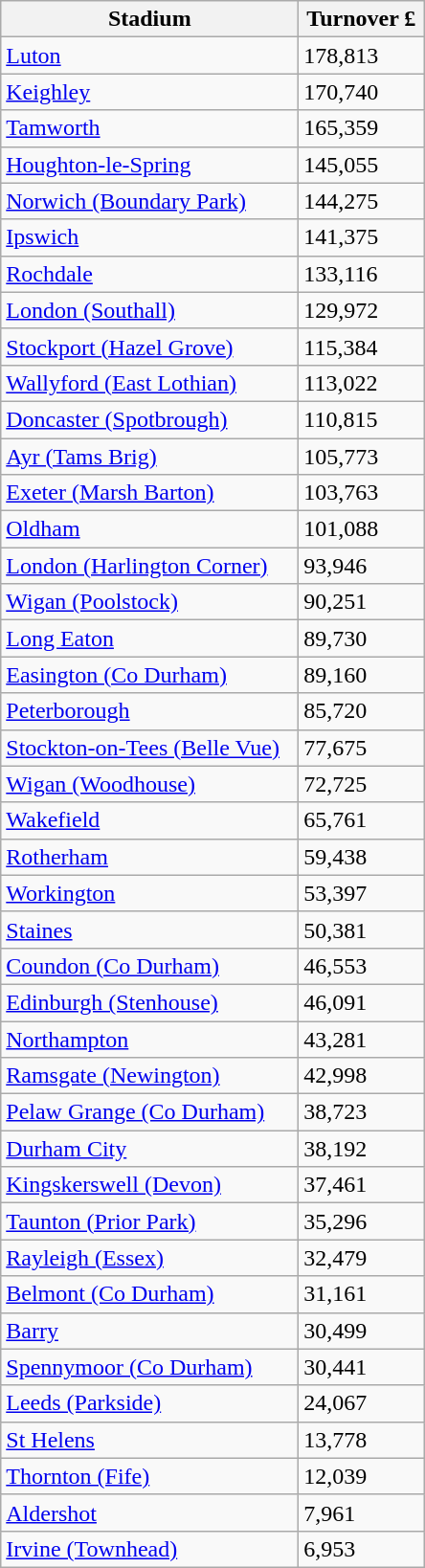<table class="wikitable">
<tr>
<th width=200>Stadium</th>
<th width=80>Turnover £</th>
</tr>
<tr>
<td><a href='#'>Luton</a></td>
<td>178,813</td>
</tr>
<tr>
<td><a href='#'>Keighley</a></td>
<td>170,740</td>
</tr>
<tr>
<td><a href='#'>Tamworth</a></td>
<td>165,359</td>
</tr>
<tr>
<td><a href='#'>Houghton-le-Spring</a></td>
<td>145,055</td>
</tr>
<tr>
<td><a href='#'>Norwich (Boundary Park)</a></td>
<td>144,275</td>
</tr>
<tr>
<td><a href='#'>Ipswich</a></td>
<td>141,375</td>
</tr>
<tr>
<td><a href='#'>Rochdale</a></td>
<td>133,116</td>
</tr>
<tr>
<td><a href='#'>London (Southall)</a></td>
<td>129,972</td>
</tr>
<tr>
<td><a href='#'>Stockport (Hazel Grove)</a></td>
<td>115,384</td>
</tr>
<tr>
<td><a href='#'>Wallyford (East Lothian)</a></td>
<td>113,022</td>
</tr>
<tr>
<td><a href='#'>Doncaster (Spotbrough)</a></td>
<td>110,815</td>
</tr>
<tr>
<td><a href='#'>Ayr (Tams Brig)</a></td>
<td>105,773</td>
</tr>
<tr>
<td><a href='#'>Exeter (Marsh Barton)</a></td>
<td>103,763</td>
</tr>
<tr>
<td><a href='#'>Oldham</a></td>
<td>101,088</td>
</tr>
<tr>
<td><a href='#'>London (Harlington Corner)</a></td>
<td>93,946</td>
</tr>
<tr>
<td><a href='#'>Wigan (Poolstock)</a></td>
<td>90,251</td>
</tr>
<tr>
<td><a href='#'>Long Eaton</a></td>
<td>89,730</td>
</tr>
<tr>
<td><a href='#'>Easington (Co Durham)</a></td>
<td>89,160</td>
</tr>
<tr>
<td><a href='#'>Peterborough</a></td>
<td>85,720</td>
</tr>
<tr>
<td><a href='#'>Stockton-on-Tees (Belle Vue)</a></td>
<td>77,675</td>
</tr>
<tr>
<td><a href='#'>Wigan (Woodhouse)</a></td>
<td>72,725</td>
</tr>
<tr>
<td><a href='#'>Wakefield</a></td>
<td>65,761</td>
</tr>
<tr>
<td><a href='#'>Rotherham</a></td>
<td>59,438</td>
</tr>
<tr>
<td><a href='#'>Workington</a></td>
<td>53,397</td>
</tr>
<tr>
<td><a href='#'>Staines</a></td>
<td>50,381</td>
</tr>
<tr>
<td><a href='#'>Coundon (Co Durham)</a></td>
<td>46,553</td>
</tr>
<tr>
<td><a href='#'>Edinburgh (Stenhouse)</a></td>
<td>46,091</td>
</tr>
<tr>
<td><a href='#'>Northampton</a></td>
<td>43,281</td>
</tr>
<tr>
<td><a href='#'>Ramsgate (Newington)</a></td>
<td>42,998</td>
</tr>
<tr>
<td><a href='#'>Pelaw Grange (Co Durham)</a></td>
<td>38,723</td>
</tr>
<tr>
<td><a href='#'>Durham City</a></td>
<td>38,192</td>
</tr>
<tr>
<td><a href='#'>Kingskerswell (Devon)</a></td>
<td>37,461</td>
</tr>
<tr>
<td><a href='#'>Taunton (Prior Park)</a></td>
<td>35,296</td>
</tr>
<tr>
<td><a href='#'>Rayleigh (Essex)</a></td>
<td>32,479</td>
</tr>
<tr>
<td><a href='#'>Belmont (Co Durham)</a></td>
<td>31,161</td>
</tr>
<tr>
<td><a href='#'>Barry</a></td>
<td>30,499</td>
</tr>
<tr>
<td><a href='#'>Spennymoor (Co Durham)</a></td>
<td>30,441</td>
</tr>
<tr>
<td><a href='#'>Leeds (Parkside)</a></td>
<td>24,067</td>
</tr>
<tr>
<td><a href='#'>St Helens</a></td>
<td>13,778</td>
</tr>
<tr>
<td><a href='#'>Thornton (Fife)</a></td>
<td>12,039</td>
</tr>
<tr>
<td><a href='#'>Aldershot</a></td>
<td>7,961</td>
</tr>
<tr>
<td><a href='#'>Irvine (Townhead)</a></td>
<td>6,953</td>
</tr>
</table>
